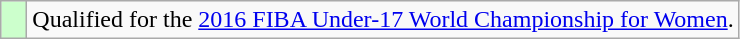<table class="wikitable">
<tr>
<td width=10px bgcolor="#ccffcc"></td>
<td>Qualified for the <a href='#'>2016 FIBA Under-17 World Championship for Women</a>.</td>
</tr>
</table>
